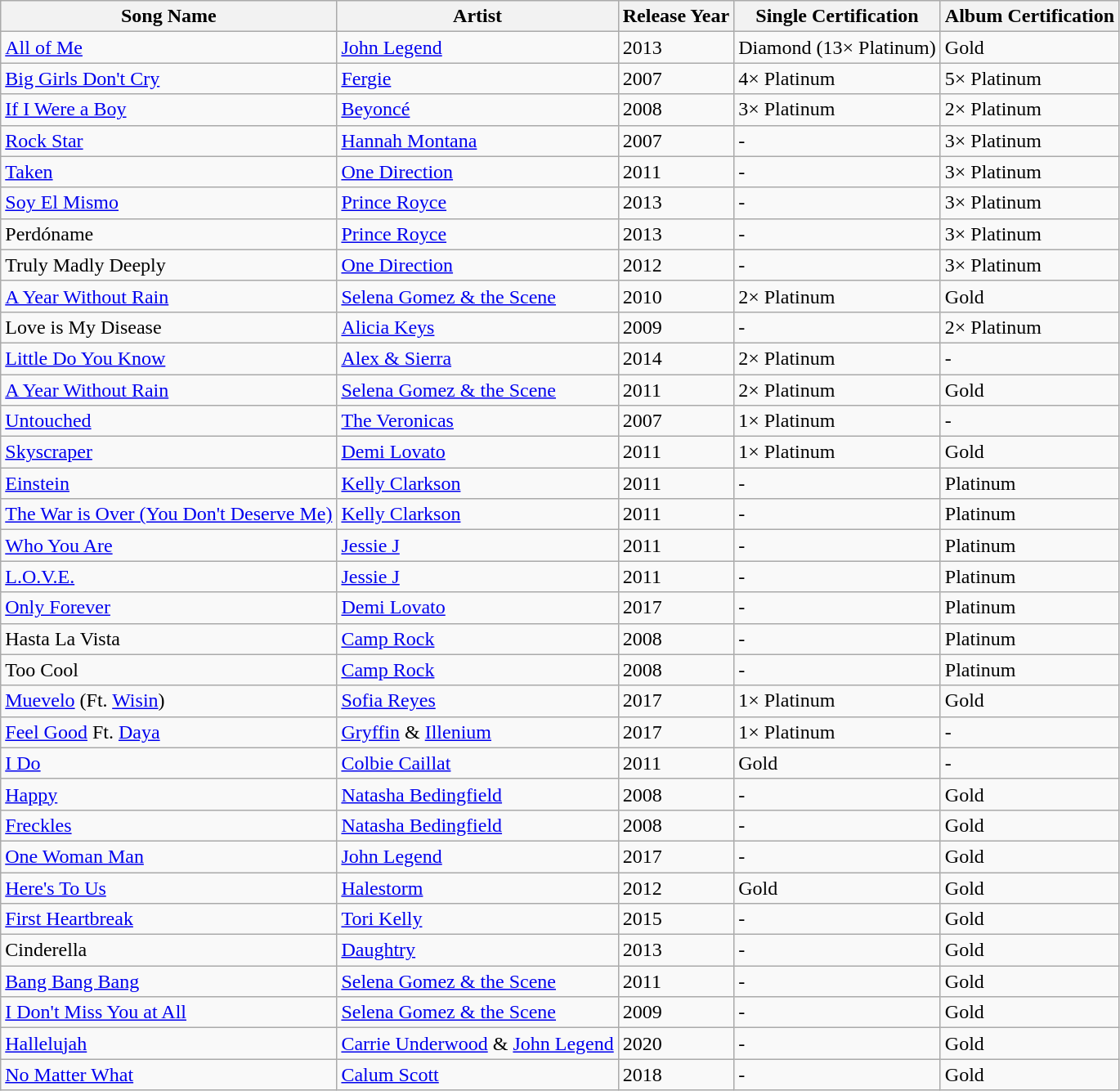<table class="wikitable">
<tr>
<th>Song Name</th>
<th>Artist</th>
<th>Release Year</th>
<th>Single Certification</th>
<th>Album Certification</th>
</tr>
<tr>
<td><a href='#'>All of Me</a></td>
<td><a href='#'>John Legend</a></td>
<td>2013</td>
<td>Diamond (13× Platinum)</td>
<td>Gold</td>
</tr>
<tr>
<td><a href='#'>Big Girls Don't Cry</a></td>
<td><a href='#'>Fergie</a></td>
<td>2007</td>
<td>4× Platinum</td>
<td>5× Platinum</td>
</tr>
<tr>
<td><a href='#'>If I Were a Boy</a></td>
<td><a href='#'>Beyoncé</a></td>
<td>2008</td>
<td>3× Platinum</td>
<td>2× Platinum</td>
</tr>
<tr>
<td><a href='#'>Rock Star</a></td>
<td><a href='#'>Hannah Montana</a></td>
<td>2007</td>
<td>-</td>
<td>3× Platinum</td>
</tr>
<tr>
<td><a href='#'>Taken</a></td>
<td><a href='#'>One Direction</a></td>
<td>2011</td>
<td>-</td>
<td>3× Platinum</td>
</tr>
<tr>
<td><a href='#'>Soy El Mismo</a></td>
<td><a href='#'>Prince Royce</a></td>
<td>2013</td>
<td>-</td>
<td>3× Platinum</td>
</tr>
<tr>
<td>Perdóname</td>
<td><a href='#'>Prince Royce</a></td>
<td>2013</td>
<td>-</td>
<td>3× Platinum</td>
</tr>
<tr>
<td>Truly Madly Deeply</td>
<td><a href='#'>One Direction</a></td>
<td>2012</td>
<td>-</td>
<td>3× Platinum</td>
</tr>
<tr>
<td><a href='#'>A Year Without Rain</a></td>
<td><a href='#'>Selena Gomez & the Scene</a></td>
<td>2010</td>
<td>2× Platinum</td>
<td>Gold</td>
</tr>
<tr>
<td>Love is My Disease</td>
<td><a href='#'>Alicia Keys</a></td>
<td>2009</td>
<td>-</td>
<td>2× Platinum</td>
</tr>
<tr>
<td><a href='#'>Little Do You Know</a></td>
<td><a href='#'>Alex & Sierra</a></td>
<td>2014</td>
<td>2× Platinum</td>
<td>-</td>
</tr>
<tr>
<td><a href='#'>A Year Without Rain</a></td>
<td><a href='#'>Selena Gomez & the Scene</a></td>
<td>2011</td>
<td>2× Platinum</td>
<td>Gold</td>
</tr>
<tr>
<td><a href='#'>Untouched</a></td>
<td><a href='#'>The Veronicas</a></td>
<td>2007</td>
<td>1× Platinum</td>
<td>-</td>
</tr>
<tr>
<td><a href='#'>Skyscraper</a></td>
<td><a href='#'>Demi Lovato</a></td>
<td>2011</td>
<td>1× Platinum</td>
<td>Gold</td>
</tr>
<tr>
<td><a href='#'>Einstein</a></td>
<td><a href='#'>Kelly Clarkson</a></td>
<td>2011</td>
<td>-</td>
<td>Platinum</td>
</tr>
<tr>
<td><a href='#'>The War is Over (You Don't Deserve Me)</a></td>
<td><a href='#'>Kelly Clarkson</a></td>
<td>2011</td>
<td>-</td>
<td>Platinum</td>
</tr>
<tr>
<td><a href='#'>Who You Are</a></td>
<td><a href='#'>Jessie J</a></td>
<td>2011</td>
<td>-</td>
<td>Platinum</td>
</tr>
<tr>
<td><a href='#'>L.O.V.E.</a></td>
<td><a href='#'>Jessie J</a></td>
<td>2011</td>
<td>-</td>
<td>Platinum</td>
</tr>
<tr>
<td><a href='#'>Only Forever</a></td>
<td><a href='#'>Demi Lovato</a></td>
<td>2017</td>
<td>-</td>
<td>Platinum</td>
</tr>
<tr>
<td>Hasta La Vista</td>
<td><a href='#'>Camp Rock</a></td>
<td>2008</td>
<td>-</td>
<td>Platinum</td>
</tr>
<tr>
<td>Too Cool</td>
<td><a href='#'>Camp Rock</a></td>
<td>2008</td>
<td>-</td>
<td>Platinum</td>
</tr>
<tr>
<td><a href='#'>Muevelo</a> (Ft. <a href='#'>Wisin</a>)</td>
<td><a href='#'>Sofia Reyes</a></td>
<td>2017</td>
<td>1× Platinum</td>
<td>Gold</td>
</tr>
<tr>
<td><a href='#'>Feel Good</a> Ft. <a href='#'>Daya</a></td>
<td><a href='#'>Gryffin</a> & <a href='#'>Illenium</a></td>
<td>2017</td>
<td>1× Platinum</td>
<td>-</td>
</tr>
<tr>
<td><a href='#'>I Do</a></td>
<td><a href='#'>Colbie Caillat</a></td>
<td>2011</td>
<td>Gold</td>
<td>-</td>
</tr>
<tr>
<td><a href='#'>Happy</a></td>
<td><a href='#'>Natasha Bedingfield</a></td>
<td>2008</td>
<td>-</td>
<td>Gold</td>
</tr>
<tr>
<td><a href='#'>Freckles</a></td>
<td><a href='#'>Natasha Bedingfield</a></td>
<td>2008</td>
<td>-</td>
<td>Gold</td>
</tr>
<tr>
<td><a href='#'>One Woman Man</a></td>
<td><a href='#'>John Legend</a></td>
<td>2017</td>
<td>-</td>
<td>Gold</td>
</tr>
<tr>
<td><a href='#'>Here's To Us</a></td>
<td><a href='#'>Halestorm</a></td>
<td>2012</td>
<td>Gold</td>
<td>Gold</td>
</tr>
<tr>
<td><a href='#'>First Heartbreak</a></td>
<td><a href='#'>Tori Kelly</a></td>
<td>2015</td>
<td>-</td>
<td>Gold</td>
</tr>
<tr>
<td>Cinderella</td>
<td><a href='#'>Daughtry</a></td>
<td>2013</td>
<td>-</td>
<td>Gold</td>
</tr>
<tr>
<td><a href='#'>Bang Bang Bang</a></td>
<td><a href='#'>Selena Gomez & the Scene</a></td>
<td>2011</td>
<td>-</td>
<td>Gold</td>
</tr>
<tr>
<td><a href='#'>I Don't Miss You at All</a></td>
<td><a href='#'>Selena Gomez & the Scene</a></td>
<td>2009</td>
<td>-</td>
<td>Gold</td>
</tr>
<tr>
<td><a href='#'>Hallelujah</a></td>
<td><a href='#'>Carrie Underwood</a> & <a href='#'>John Legend</a></td>
<td>2020</td>
<td>-</td>
<td>Gold</td>
</tr>
<tr>
<td><a href='#'>No Matter What</a></td>
<td><a href='#'>Calum Scott</a></td>
<td>2018</td>
<td>-</td>
<td>Gold</td>
</tr>
</table>
